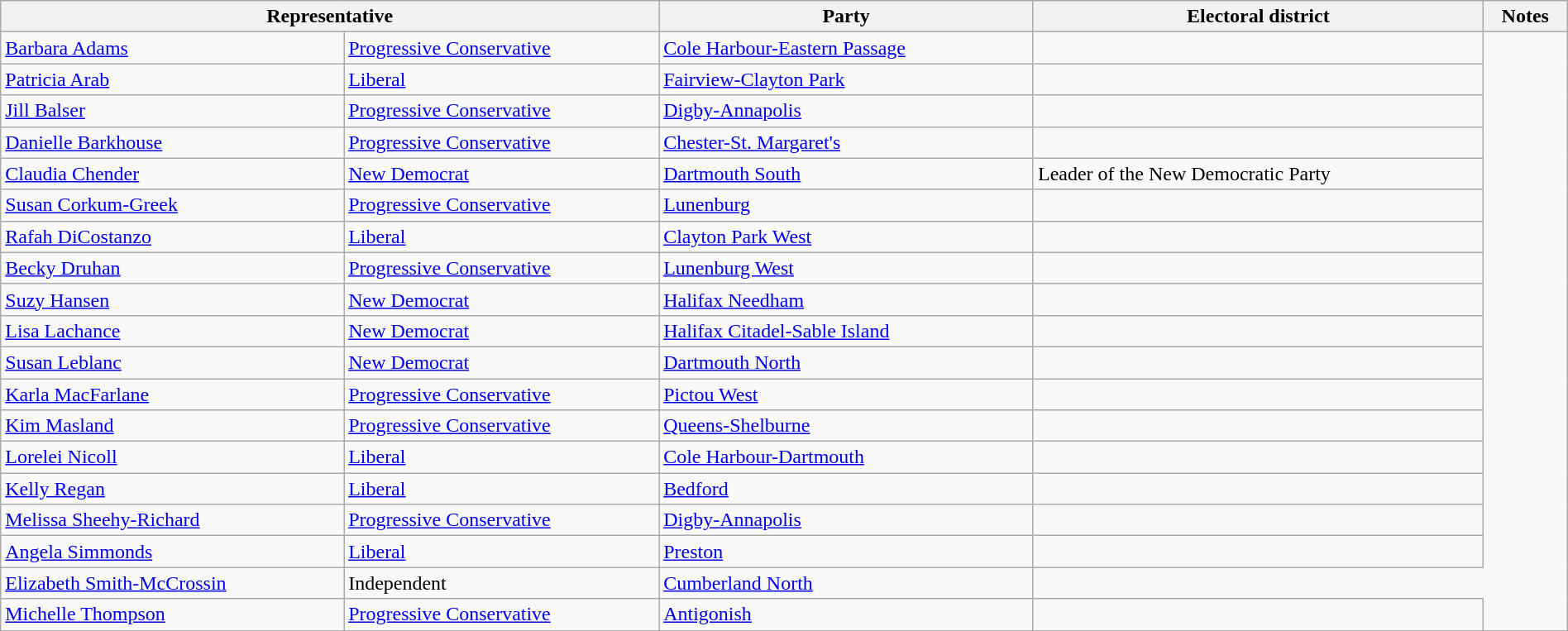<table class="wikitable" width="100%">
<tr>
<th colspan="2">Representative</th>
<th>Party</th>
<th>Electoral district</th>
<th>Notes</th>
</tr>
<tr>
<td><a href='#'>Barbara Adams</a></td>
<td><a href='#'>Progressive Conservative</a></td>
<td><a href='#'>Cole Harbour-Eastern Passage</a></td>
<td></td>
</tr>
<tr>
<td><a href='#'>Patricia Arab</a></td>
<td><a href='#'>Liberal</a></td>
<td><a href='#'>Fairview-Clayton Park</a></td>
<td></td>
</tr>
<tr>
<td><a href='#'>Jill Balser</a></td>
<td><a href='#'>Progressive Conservative</a></td>
<td><a href='#'>Digby-Annapolis</a></td>
<td></td>
</tr>
<tr>
<td><a href='#'>Danielle Barkhouse</a></td>
<td><a href='#'>Progressive Conservative</a></td>
<td><a href='#'>Chester-St. Margaret's</a></td>
<td></td>
</tr>
<tr>
<td><a href='#'>Claudia Chender</a></td>
<td><a href='#'>New Democrat</a></td>
<td><a href='#'>Dartmouth South</a></td>
<td>Leader of the New Democratic Party</td>
</tr>
<tr>
<td><a href='#'>Susan Corkum-Greek</a></td>
<td><a href='#'>Progressive Conservative</a></td>
<td><a href='#'>Lunenburg</a></td>
<td></td>
</tr>
<tr>
<td><a href='#'>Rafah DiCostanzo</a></td>
<td><a href='#'>Liberal</a></td>
<td><a href='#'>Clayton Park West</a></td>
<td></td>
</tr>
<tr>
<td><a href='#'>Becky Druhan</a></td>
<td><a href='#'>Progressive Conservative</a></td>
<td><a href='#'>Lunenburg West</a></td>
<td></td>
</tr>
<tr>
<td><a href='#'>Suzy Hansen</a></td>
<td><a href='#'>New Democrat</a></td>
<td><a href='#'>Halifax Needham</a></td>
<td></td>
</tr>
<tr>
<td><a href='#'>Lisa Lachance</a></td>
<td><a href='#'>New Democrat</a></td>
<td><a href='#'>Halifax Citadel-Sable Island</a></td>
<td></td>
</tr>
<tr>
<td><a href='#'>Susan Leblanc</a></td>
<td><a href='#'>New Democrat</a></td>
<td><a href='#'>Dartmouth North</a></td>
<td></td>
</tr>
<tr>
<td><a href='#'>Karla MacFarlane</a></td>
<td><a href='#'>Progressive Conservative</a></td>
<td><a href='#'>Pictou West</a></td>
<td></td>
</tr>
<tr>
<td><a href='#'>Kim Masland</a></td>
<td><a href='#'>Progressive Conservative</a></td>
<td><a href='#'>Queens-Shelburne</a></td>
<td></td>
</tr>
<tr>
<td><a href='#'>Lorelei Nicoll</a></td>
<td><a href='#'>Liberal</a></td>
<td><a href='#'>Cole Harbour-Dartmouth</a></td>
<td></td>
</tr>
<tr>
<td><a href='#'>Kelly Regan</a></td>
<td><a href='#'>Liberal</a></td>
<td><a href='#'>Bedford</a></td>
<td></td>
</tr>
<tr>
<td><a href='#'>Melissa Sheehy-Richard</a></td>
<td><a href='#'>Progressive Conservative</a></td>
<td><a href='#'>Digby-Annapolis</a></td>
<td></td>
</tr>
<tr>
<td><a href='#'>Angela Simmonds</a></td>
<td><a href='#'>Liberal</a></td>
<td><a href='#'>Preston</a></td>
<td></td>
</tr>
<tr>
<td><a href='#'>Elizabeth Smith-McCrossin</a></td>
<td>Independent</td>
<td><a href='#'>Cumberland North</a></td>
</tr>
<tr>
<td><a href='#'>Michelle Thompson</a></td>
<td><a href='#'>Progressive Conservative</a></td>
<td><a href='#'>Antigonish</a></td>
<td></td>
</tr>
</table>
